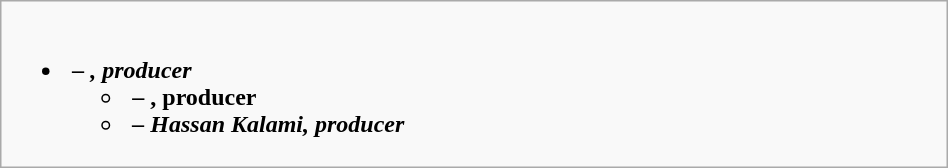<table class=wikitable width="50%">
<tr>
<td valign="top" width="50%"><br><ul><li><strong><em><em>  – , producer<strong><ul><li></em></strong></em>  – , producer</strong></li><li><strong><em><em>  – Hassan Kalami, producer<strong></li></ul></li></ul></td>
</tr>
</table>
